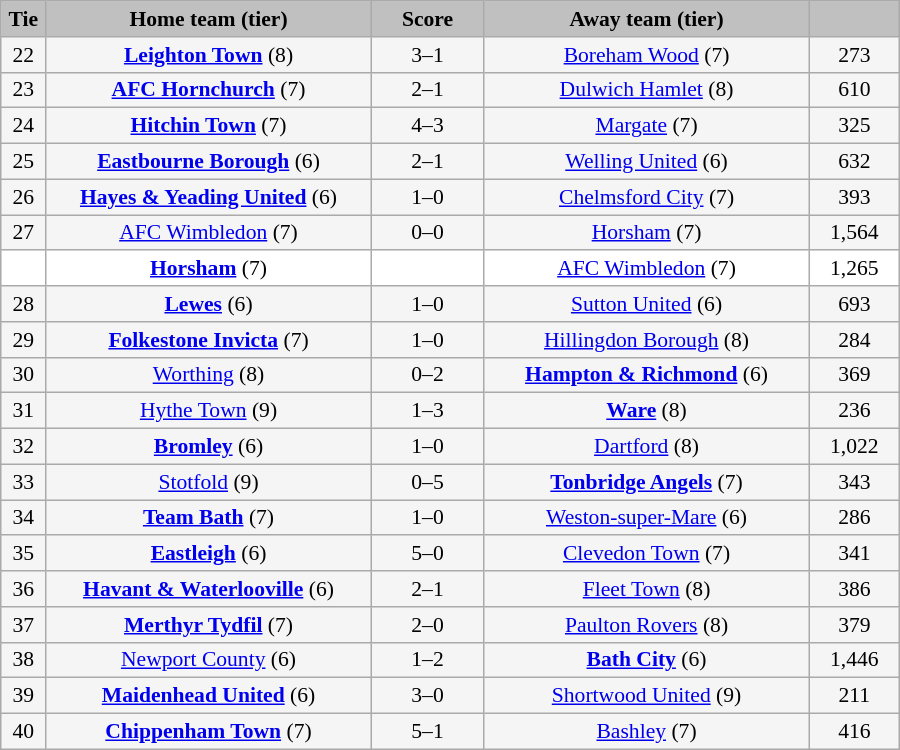<table class="wikitable" style="width: 600px; background:WhiteSmoke; text-align:center; font-size:90%">
<tr>
<td scope="col" style="width:  5.00%; background:silver;"><strong>Tie</strong></td>
<td scope="col" style="width: 36.25%; background:silver;"><strong>Home team (tier)</strong></td>
<td scope="col" style="width: 12.50%; background:silver;"><strong>Score</strong></td>
<td scope="col" style="width: 36.25%; background:silver;"><strong>Away team (tier)</strong></td>
<td scope="col" style="width: 10.00%; background:silver;"><strong></strong></td>
</tr>
<tr>
<td>22</td>
<td><strong><a href='#'>Leighton Town</a></strong> (8)</td>
<td>3–1</td>
<td><a href='#'>Boreham Wood</a> (7)</td>
<td>273</td>
</tr>
<tr>
<td>23</td>
<td><strong><a href='#'>AFC Hornchurch</a></strong> (7)</td>
<td>2–1</td>
<td><a href='#'>Dulwich Hamlet</a> (8)</td>
<td>610</td>
</tr>
<tr>
<td>24</td>
<td><strong><a href='#'>Hitchin Town</a></strong> (7)</td>
<td>4–3</td>
<td><a href='#'>Margate</a> (7)</td>
<td>325</td>
</tr>
<tr>
<td>25</td>
<td><strong><a href='#'>Eastbourne Borough</a></strong> (6)</td>
<td>2–1</td>
<td><a href='#'>Welling United</a> (6)</td>
<td>632</td>
</tr>
<tr>
<td>26</td>
<td><strong><a href='#'>Hayes & Yeading United</a></strong> (6)</td>
<td>1–0</td>
<td><a href='#'>Chelmsford City</a> (7)</td>
<td>393</td>
</tr>
<tr>
<td>27</td>
<td><a href='#'>AFC Wimbledon</a> (7)</td>
<td>0–0</td>
<td><a href='#'>Horsham</a> (7)</td>
<td>1,564</td>
</tr>
<tr style="background:white;">
<td><em></em></td>
<td><strong><a href='#'>Horsham</a></strong> (7)</td>
<td></td>
<td><a href='#'>AFC Wimbledon</a> (7)</td>
<td>1,265</td>
</tr>
<tr>
<td>28</td>
<td><strong><a href='#'>Lewes</a></strong> (6)</td>
<td>1–0</td>
<td><a href='#'>Sutton United</a> (6)</td>
<td>693</td>
</tr>
<tr>
<td>29</td>
<td><strong><a href='#'>Folkestone Invicta</a></strong> (7)</td>
<td>1–0</td>
<td><a href='#'>Hillingdon Borough</a> (8)</td>
<td>284</td>
</tr>
<tr>
<td>30</td>
<td><a href='#'>Worthing</a> (8)</td>
<td>0–2</td>
<td><strong><a href='#'>Hampton & Richmond</a></strong> (6)</td>
<td>369</td>
</tr>
<tr>
<td>31</td>
<td><a href='#'>Hythe Town</a> (9)</td>
<td>1–3</td>
<td><strong><a href='#'>Ware</a></strong> (8)</td>
<td>236</td>
</tr>
<tr>
<td>32</td>
<td><strong><a href='#'>Bromley</a></strong> (6)</td>
<td>1–0</td>
<td><a href='#'>Dartford</a> (8)</td>
<td>1,022</td>
</tr>
<tr>
<td>33</td>
<td><a href='#'>Stotfold</a> (9)</td>
<td>0–5</td>
<td><strong><a href='#'>Tonbridge Angels</a></strong> (7)</td>
<td>343</td>
</tr>
<tr>
<td>34</td>
<td><strong><a href='#'>Team Bath</a></strong> (7)</td>
<td>1–0</td>
<td><a href='#'>Weston-super-Mare</a> (6)</td>
<td>286</td>
</tr>
<tr>
<td>35</td>
<td><strong><a href='#'>Eastleigh</a></strong> (6)</td>
<td>5–0</td>
<td><a href='#'>Clevedon Town</a> (7)</td>
<td>341</td>
</tr>
<tr>
<td>36</td>
<td><strong><a href='#'>Havant & Waterlooville</a></strong> (6)</td>
<td>2–1</td>
<td><a href='#'>Fleet Town</a> (8)</td>
<td>386</td>
</tr>
<tr>
<td>37</td>
<td><strong><a href='#'>Merthyr Tydfil</a></strong> (7)</td>
<td>2–0</td>
<td><a href='#'>Paulton Rovers</a> (8)</td>
<td>379</td>
</tr>
<tr>
<td>38</td>
<td><a href='#'>Newport County</a> (6)</td>
<td>1–2</td>
<td><strong><a href='#'>Bath City</a></strong> (6)</td>
<td>1,446</td>
</tr>
<tr>
<td>39</td>
<td><strong><a href='#'>Maidenhead United</a></strong> (6)</td>
<td>3–0</td>
<td><a href='#'>Shortwood United</a> (9)</td>
<td>211</td>
</tr>
<tr>
<td>40</td>
<td><strong><a href='#'>Chippenham Town</a></strong> (7)</td>
<td>5–1</td>
<td><a href='#'>Bashley</a> (7)</td>
<td>416</td>
</tr>
</table>
